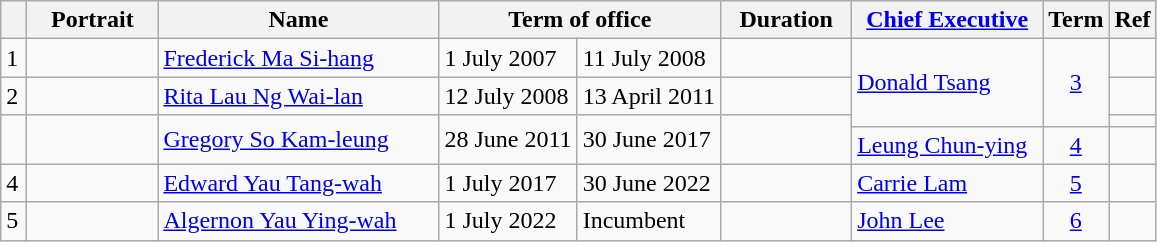<table class="wikitable"  style="text-align:left">
<tr>
<th width=10px></th>
<th width=80px>Portrait</th>
<th width=180px>Name</th>
<th width=180px colspan=2>Term of office</th>
<th width=80px>Duration</th>
<th width=120px><a href='#'>Chief Executive</a></th>
<th>Term</th>
<th>Ref</th>
</tr>
<tr>
<td bgcolor=>1</td>
<td></td>
<td><a href='#'>Frederick Ma Si-hang</a><br></td>
<td>1 July 2007</td>
<td>11 July 2008</td>
<td></td>
<td rowspan=3><a href='#'>Donald Tsang</a><br></td>
<td rowspan=3 align=center><a href='#'>3</a></td>
<td></td>
</tr>
<tr>
<td bgcolor=>2</td>
<td></td>
<td><a href='#'>Rita Lau Ng Wai-lan</a><br></td>
<td>12 July 2008</td>
<td>13 April 2011</td>
<td></td>
<td></td>
</tr>
<tr>
<td rowspan=2 bgcolor=></td>
<td rowspan=2></td>
<td rowspan=2><a href='#'>Gregory So Kam-leung</a><br></td>
<td rowspan=2>28 June 2011</td>
<td rowspan=2>30 June 2017</td>
<td rowspan=2></td>
<td></td>
</tr>
<tr>
<td><a href='#'>Leung Chun-ying</a><br></td>
<td align=center><a href='#'>4</a></td>
<td></td>
</tr>
<tr>
<td bgcolor=>4</td>
<td></td>
<td><a href='#'>Edward Yau Tang-wah</a><br></td>
<td>1 July 2017</td>
<td>30 June 2022</td>
<td></td>
<td><a href='#'>Carrie Lam</a><br></td>
<td align=center><a href='#'>5</a></td>
<td></td>
</tr>
<tr>
<td bgcolor=>5</td>
<td></td>
<td><a href='#'>Algernon Yau Ying-wah</a><br></td>
<td>1 July 2022</td>
<td>Incumbent</td>
<td></td>
<td><a href='#'>John Lee</a><br></td>
<td align=center><a href='#'>6</a></td>
<td></td>
</tr>
</table>
